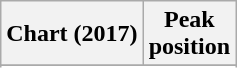<table class="wikitable sortable plainrowheaders" style="text-align:center">
<tr>
<th scope="col">Chart (2017)</th>
<th scope="col">Peak<br> position</th>
</tr>
<tr>
</tr>
<tr>
</tr>
<tr>
</tr>
<tr>
</tr>
<tr>
</tr>
<tr>
</tr>
<tr>
</tr>
<tr>
</tr>
</table>
